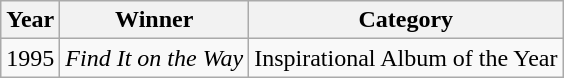<table class="wikitable">
<tr>
<th>Year</th>
<th>Winner</th>
<th>Category</th>
</tr>
<tr>
<td>1995</td>
<td><em>Find It on the Way</em></td>
<td>Inspirational Album of the Year</td>
</tr>
</table>
